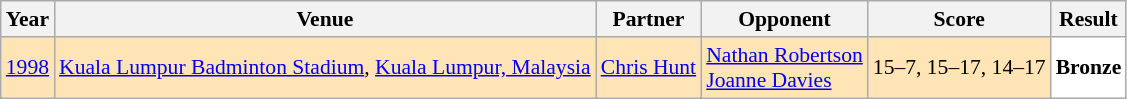<table class="sortable wikitable" style="font-size: 90%;">
<tr>
<th>Year</th>
<th>Venue</th>
<th>Partner</th>
<th>Opponent</th>
<th>Score</th>
<th>Result</th>
</tr>
<tr style="background:#FFE4B5">
<td align="center"><a href='#'>1998</a></td>
<td align="left"><a href='#'>Kuala Lumpur Badminton Stadium</a>, <a href='#'>Kuala Lumpur, Malaysia</a></td>
<td align="left"> <a href='#'>Chris Hunt</a></td>
<td align="left"> <a href='#'>Nathan Robertson</a> <br>  <a href='#'>Joanne Davies</a></td>
<td align="left">15–7, 15–17, 14–17</td>
<td style="text-align:left; background:white"> <strong>Bronze</strong></td>
</tr>
</table>
